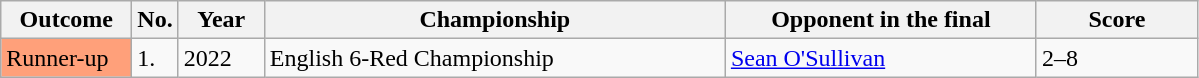<table class="sortable wikitable">
<tr>
<th width="80">Outcome</th>
<th width="20">No.</th>
<th width="50">Year</th>
<th width="300">Championship</th>
<th width="200">Opponent in the final</th>
<th width="100">Score</th>
</tr>
<tr>
<td style="background:#ffa07a;">Runner-up</td>
<td>1.</td>
<td>2022</td>
<td>English 6-Red Championship</td>
<td> <a href='#'>Sean O'Sullivan</a></td>
<td>2–8</td>
</tr>
</table>
